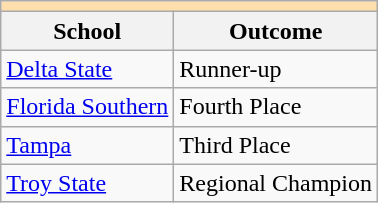<table class="wikitable" style="float:left; margin-right:1em;">
<tr>
<th colspan="3" style="background:#ffdead;"></th>
</tr>
<tr>
<th>School</th>
<th>Outcome</th>
</tr>
<tr>
<td><a href='#'>Delta State</a></td>
<td>Runner-up</td>
</tr>
<tr>
<td><a href='#'>Florida Southern</a></td>
<td>Fourth Place</td>
</tr>
<tr>
<td><a href='#'>Tampa</a></td>
<td>Third Place</td>
</tr>
<tr>
<td><a href='#'>Troy State</a></td>
<td>Regional Champion</td>
</tr>
</table>
